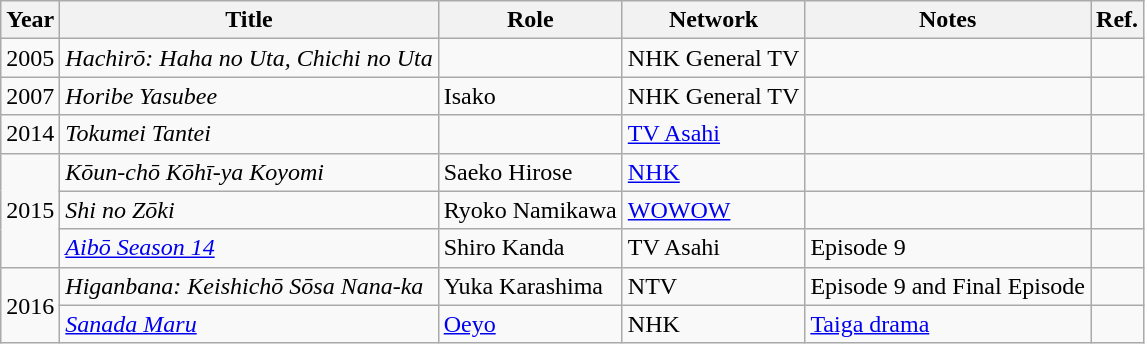<table class="wikitable">
<tr>
<th>Year</th>
<th>Title</th>
<th>Role</th>
<th>Network</th>
<th>Notes</th>
<th>Ref.</th>
</tr>
<tr>
<td>2005</td>
<td><em>Hachirō: Haha no Uta, Chichi no Uta</em></td>
<td></td>
<td>NHK General TV</td>
<td></td>
<td></td>
</tr>
<tr>
<td>2007</td>
<td><em>Horibe Yasubee</em></td>
<td>Isako</td>
<td>NHK General TV</td>
<td></td>
<td></td>
</tr>
<tr>
<td>2014</td>
<td><em>Tokumei Tantei</em></td>
<td></td>
<td><a href='#'>TV Asahi</a></td>
<td></td>
<td></td>
</tr>
<tr>
<td rowspan="3">2015</td>
<td><em>Kōun-chō Kōhī-ya Koyomi</em></td>
<td>Saeko Hirose</td>
<td><a href='#'>NHK</a></td>
<td></td>
<td></td>
</tr>
<tr>
<td><em>Shi no Zōki</em></td>
<td>Ryoko Namikawa</td>
<td><a href='#'>WOWOW</a></td>
<td></td>
<td></td>
</tr>
<tr>
<td><em><a href='#'>Aibō Season 14</a></em></td>
<td>Shiro Kanda</td>
<td>TV Asahi</td>
<td>Episode 9</td>
<td></td>
</tr>
<tr>
<td rowspan="2">2016</td>
<td><em>Higanbana: Keishichō Sōsa Nana-ka</em></td>
<td>Yuka Karashima</td>
<td>NTV</td>
<td>Episode 9 and Final Episode</td>
<td></td>
</tr>
<tr>
<td><em><a href='#'>Sanada Maru</a></em></td>
<td><a href='#'>Oeyo</a></td>
<td>NHK</td>
<td><a href='#'>Taiga drama</a></td>
<td></td>
</tr>
</table>
